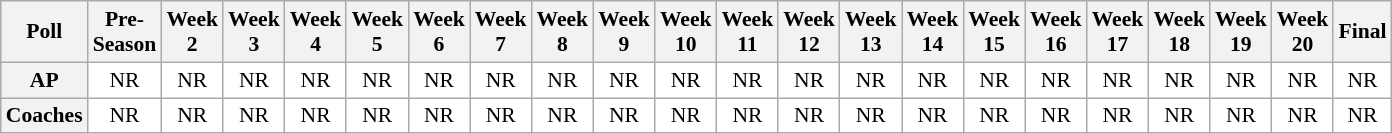<table class="wikitable" style="white-space:nowrap;font-size:90%">
<tr>
<th>Poll</th>
<th>Pre-<br>Season</th>
<th>Week<br>2</th>
<th>Week<br>3</th>
<th>Week<br>4</th>
<th>Week<br>5</th>
<th>Week<br>6</th>
<th>Week<br>7</th>
<th>Week<br>8</th>
<th>Week<br>9</th>
<th>Week<br>10</th>
<th>Week<br>11</th>
<th>Week<br>12</th>
<th>Week<br>13</th>
<th>Week<br>14</th>
<th>Week<br>15</th>
<th>Week<br>16</th>
<th>Week<br>17</th>
<th>Week<br>18</th>
<th>Week<br>19</th>
<th>Week<br>20</th>
<th>Final</th>
</tr>
<tr style="text-align:center;">
<th>AP</th>
<td style="background:#FFF;">NR</td>
<td style="background:#FFF;">NR</td>
<td style="background:#FFF;">NR</td>
<td style="background:#FFF;">NR</td>
<td style="background:#FFF;">NR</td>
<td style="background:#FFF;">NR</td>
<td style="background:#FFF;">NR</td>
<td style="background:#FFF;">NR</td>
<td style="background:#FFF;">NR</td>
<td style="background:#FFF;">NR</td>
<td style="background:#FFF;">NR</td>
<td style="background:#FFF;">NR</td>
<td style="background:#FFF;">NR</td>
<td style="background:#FFF;">NR</td>
<td style="background:#FFF;">NR</td>
<td style="background:#FFF;">NR</td>
<td style="background:#FFF;">NR</td>
<td style="background:#FFF;">NR</td>
<td style="background:#FFF;">NR</td>
<td style="background:#FFF;">NR</td>
<td style="background:#FFF;">NR</td>
</tr>
<tr style="text-align:center;">
<th>Coaches</th>
<td style="background:#FFF;">NR</td>
<td style="background:#FFF;">NR</td>
<td style="background:#FFF;">NR</td>
<td style="background:#FFF;">NR</td>
<td style="background:#FFF;">NR</td>
<td style="background:#FFF;">NR</td>
<td style="background:#FFF;">NR</td>
<td style="background:#FFF;">NR</td>
<td style="background:#FFF;">NR</td>
<td style="background:#FFF;">NR</td>
<td style="background:#FFF;">NR</td>
<td style="background:#FFF;">NR</td>
<td style="background:#FFF;">NR</td>
<td style="background:#FFF;">NR</td>
<td style="background:#FFF;">NR</td>
<td style="background:#FFF;">NR</td>
<td style="background:#FFF;">NR</td>
<td style="background:#FFF;">NR</td>
<td style="background:#FFF;">NR</td>
<td style="background:#FFF;">NR</td>
<td style="background:#FFF;">NR</td>
</tr>
</table>
